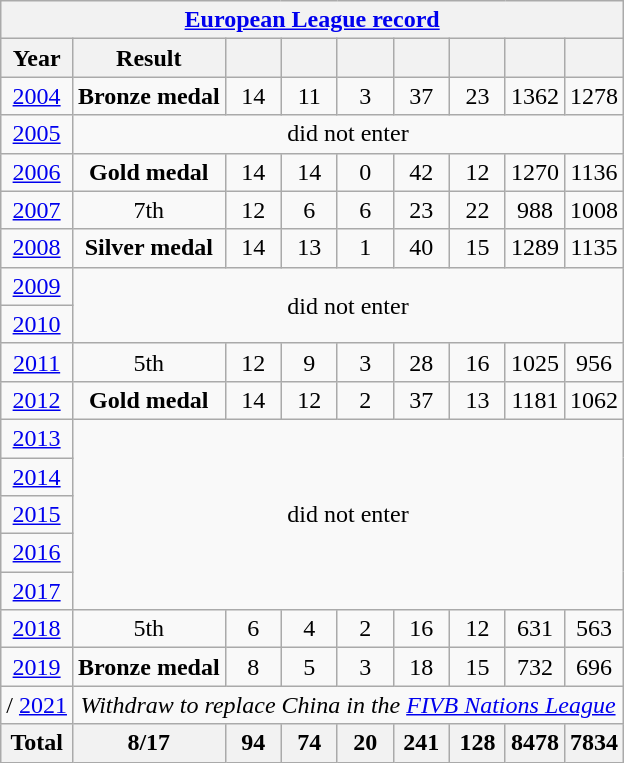<table class="wikitable" style="text-align: center;">
<tr>
<th colspan=9><a href='#'>European League record</a></th>
</tr>
<tr>
<th>Year</th>
<th>Result</th>
<th width=30></th>
<th width=30></th>
<th width=30></th>
<th width=30></th>
<th width=30></th>
<th width=30></th>
<th width=30></th>
</tr>
<tr>
<td> <a href='#'>2004</a></td>
<td> <strong>Bronze medal</strong></td>
<td>14</td>
<td>11</td>
<td>3</td>
<td>37</td>
<td>23</td>
<td>1362</td>
<td>1278</td>
</tr>
<tr>
<td> <a href='#'>2005</a></td>
<td colspan=8>did not enter</td>
</tr>
<tr>
<td> <a href='#'>2006</a></td>
<td> <strong>Gold medal</strong></td>
<td>14</td>
<td>14</td>
<td>0</td>
<td>42</td>
<td>12</td>
<td>1270</td>
<td>1136</td>
</tr>
<tr>
<td> <a href='#'>2007</a></td>
<td>7th</td>
<td>12</td>
<td>6</td>
<td>6</td>
<td>23</td>
<td>22</td>
<td>988</td>
<td>1008</td>
</tr>
<tr>
<td> <a href='#'>2008</a></td>
<td> <strong>Silver medal</strong></td>
<td>14</td>
<td>13</td>
<td>1</td>
<td>40</td>
<td>15</td>
<td>1289</td>
<td>1135</td>
</tr>
<tr>
<td> <a href='#'>2009</a></td>
<td rowspan=2 colspan=8>did not enter</td>
</tr>
<tr>
<td> <a href='#'>2010</a></td>
</tr>
<tr>
<td> <a href='#'>2011</a></td>
<td>5th</td>
<td>12</td>
<td>9</td>
<td>3</td>
<td>28</td>
<td>16</td>
<td>1025</td>
<td>956</td>
</tr>
<tr>
<td> <a href='#'>2012</a></td>
<td> <strong>Gold medal</strong></td>
<td>14</td>
<td>12</td>
<td>2</td>
<td>37</td>
<td>13</td>
<td>1181</td>
<td>1062</td>
</tr>
<tr>
<td> <a href='#'>2013</a></td>
<td rowspan=5 colspan=8>did not enter</td>
</tr>
<tr>
<td><a href='#'>2014</a></td>
</tr>
<tr>
<td>  <a href='#'>2015</a></td>
</tr>
<tr>
<td>  <a href='#'>2016</a></td>
</tr>
<tr>
<td>  <a href='#'>2017</a></td>
</tr>
<tr>
<td>  <a href='#'>2018</a></td>
<td>5th</td>
<td>6</td>
<td>4</td>
<td>2</td>
<td>16</td>
<td>12</td>
<td>631</td>
<td>563</td>
</tr>
<tr>
<td>  <a href='#'>2019</a></td>
<td> <strong>Bronze medal</strong></td>
<td>8</td>
<td>5</td>
<td>3</td>
<td>18</td>
<td>15</td>
<td>732</td>
<td>696</td>
</tr>
<tr>
<td>/  <a href='#'>2021</a></td>
<td colspan=8><em>Withdraw to replace China in the <a href='#'>FIVB Nations League</a></em></td>
</tr>
<tr>
<th>Total</th>
<th>8/17</th>
<th>94</th>
<th>74</th>
<th>20</th>
<th>241</th>
<th>128</th>
<th>8478</th>
<th>7834</th>
</tr>
</table>
